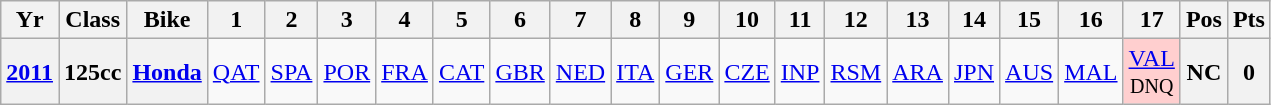<table class="wikitable" style="text-align:center">
<tr>
<th>Yr</th>
<th>Class</th>
<th>Bike</th>
<th>1</th>
<th>2</th>
<th>3</th>
<th>4</th>
<th>5</th>
<th>6</th>
<th>7</th>
<th>8</th>
<th>9</th>
<th>10</th>
<th>11</th>
<th>12</th>
<th>13</th>
<th>14</th>
<th>15</th>
<th>16</th>
<th>17</th>
<th>Pos</th>
<th>Pts</th>
</tr>
<tr>
<th align="left"><a href='#'>2011</a></th>
<th align="left">125cc</th>
<th align="left"><a href='#'>Honda</a></th>
<td><a href='#'>QAT</a></td>
<td><a href='#'>SPA</a></td>
<td><a href='#'>POR</a></td>
<td><a href='#'>FRA</a></td>
<td><a href='#'>CAT</a></td>
<td><a href='#'>GBR</a></td>
<td><a href='#'>NED</a></td>
<td><a href='#'>ITA</a></td>
<td><a href='#'>GER</a></td>
<td><a href='#'>CZE</a></td>
<td><a href='#'>INP</a></td>
<td><a href='#'>RSM</a></td>
<td><a href='#'>ARA</a></td>
<td><a href='#'>JPN</a></td>
<td><a href='#'>AUS</a></td>
<td><a href='#'>MAL</a></td>
<td style="background:#ffcfcf;"><a href='#'>VAL</a><br><small>DNQ</small></td>
<th>NC</th>
<th>0</th>
</tr>
</table>
